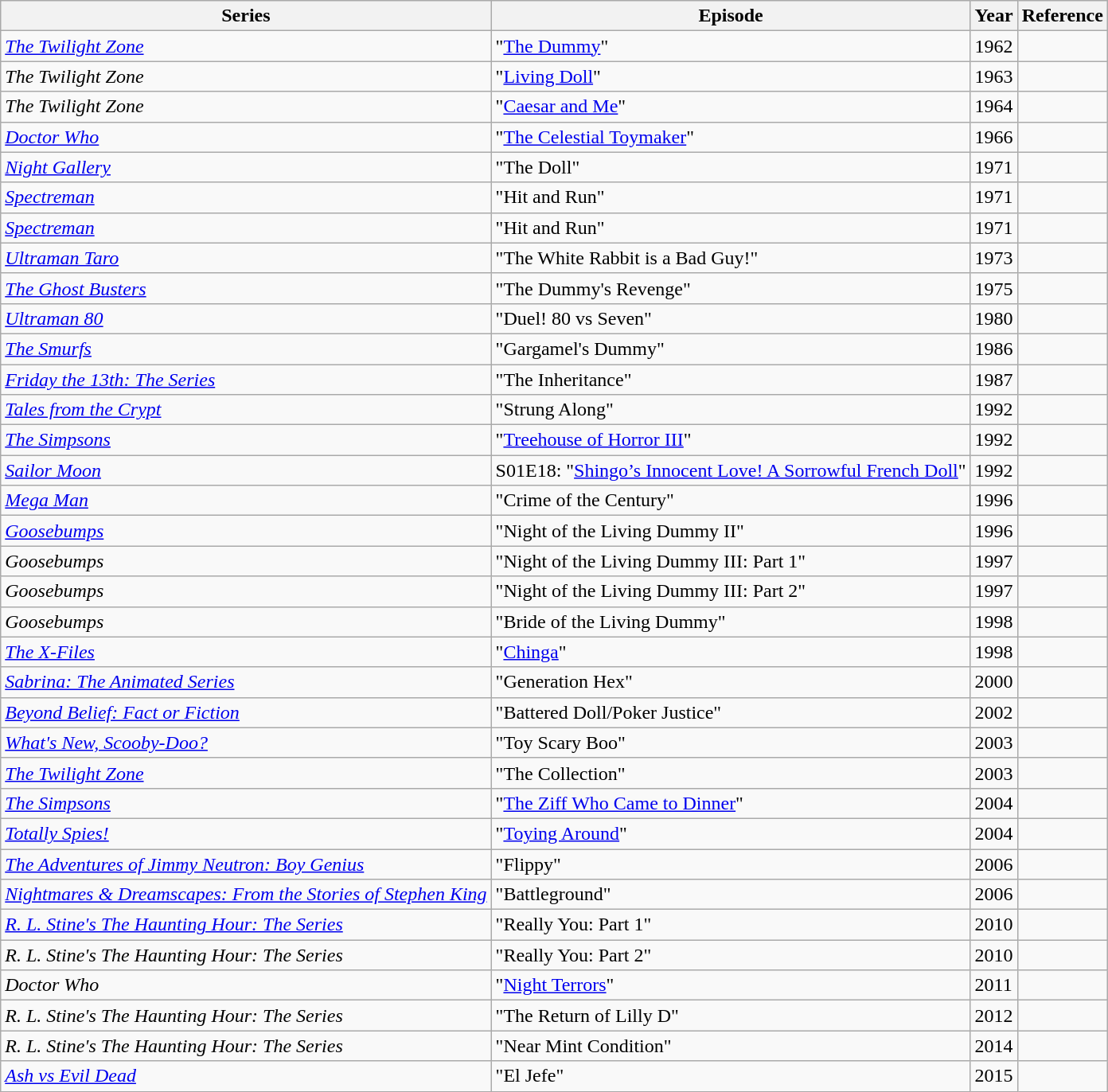<table class="wikitable sortable" border="1">
<tr>
<th scope="col">Series</th>
<th scope="col">Episode</th>
<th scope="col">Year</th>
<th scope="col" class="unsortable">Reference</th>
</tr>
<tr>
<td><em><a href='#'>The Twilight Zone</a></em></td>
<td>"<a href='#'>The Dummy</a>"</td>
<td>1962</td>
<td></td>
</tr>
<tr>
<td><em>The Twilight Zone</em></td>
<td>"<a href='#'>Living Doll</a>"</td>
<td>1963</td>
<td></td>
</tr>
<tr>
<td><em>The Twilight Zone</em></td>
<td>"<a href='#'>Caesar and Me</a>"</td>
<td>1964</td>
<td></td>
</tr>
<tr>
<td><em><a href='#'>Doctor Who</a></em></td>
<td>"<a href='#'>The Celestial Toymaker</a>"</td>
<td>1966</td>
<td></td>
</tr>
<tr>
<td><em><a href='#'>Night Gallery</a></em></td>
<td>"The Doll"</td>
<td>1971</td>
<td></td>
</tr>
<tr>
<td><em><a href='#'>Spectreman</a></em></td>
<td>"Hit and Run"</td>
<td>1971</td>
<td></td>
</tr>
<tr>
<td><em><a href='#'>Spectreman</a></em></td>
<td>"Hit and Run"</td>
<td>1971</td>
<td></td>
</tr>
<tr>
<td><em><a href='#'>Ultraman Taro</a></em></td>
<td>"The White Rabbit is a Bad Guy!"</td>
<td>1973</td>
<td></td>
</tr>
<tr>
<td><em><a href='#'>The Ghost Busters</a></em></td>
<td>"The Dummy's Revenge"</td>
<td>1975</td>
<td></td>
</tr>
<tr>
<td><em><a href='#'>Ultraman 80</a></em></td>
<td>"Duel! 80 vs Seven"</td>
<td>1980</td>
<td></td>
</tr>
<tr>
<td><em><a href='#'>The Smurfs</a></em></td>
<td>"Gargamel's Dummy"</td>
<td>1986</td>
<td></td>
</tr>
<tr>
<td><em> <a href='#'>Friday the 13th: The Series </a></em></td>
<td>"The Inheritance"</td>
<td>1987</td>
<td></td>
</tr>
<tr>
<td><em><a href='#'>Tales from the Crypt</a></em></td>
<td>"Strung Along"</td>
<td>1992</td>
<td></td>
</tr>
<tr>
<td><em><a href='#'>The Simpsons</a></em></td>
<td>"<a href='#'>Treehouse of Horror III</a>"</td>
<td>1992</td>
<td></td>
</tr>
<tr>
<td><em><a href='#'>Sailor Moon</a></em></td>
<td>S01E18: "<a href='#'>Shingo’s Innocent Love! A Sorrowful French Doll</a>"</td>
<td>1992</td>
<td></td>
</tr>
<tr>
<td><em><a href='#'>Mega Man</a></em></td>
<td>"Crime of the Century"</td>
<td>1996</td>
<td></td>
</tr>
<tr>
<td><em><a href='#'>Goosebumps</a></em></td>
<td>"Night of the Living Dummy II"</td>
<td>1996</td>
<td></td>
</tr>
<tr>
<td><em>Goosebumps</em></td>
<td>"Night of the Living Dummy III: Part 1"</td>
<td>1997</td>
<td></td>
</tr>
<tr>
<td><em>Goosebumps</em></td>
<td>"Night of the Living Dummy III: Part 2"</td>
<td>1997</td>
<td></td>
</tr>
<tr>
<td><em>Goosebumps</em></td>
<td>"Bride of the Living Dummy"</td>
<td>1998</td>
<td></td>
</tr>
<tr>
<td><em><a href='#'>The X-Files</a></em></td>
<td>"<a href='#'>Chinga</a>"</td>
<td>1998</td>
<td></td>
</tr>
<tr>
<td><em><a href='#'>Sabrina: The Animated Series</a></em></td>
<td>"Generation Hex"</td>
<td>2000</td>
<td></td>
</tr>
<tr>
<td><em><a href='#'>Beyond Belief: Fact or Fiction</a></em></td>
<td>"Battered Doll/Poker Justice"</td>
<td>2002</td>
<td></td>
</tr>
<tr>
<td><em><a href='#'>What's New, Scooby-Doo?</a></em></td>
<td>"Toy Scary Boo"</td>
<td>2003</td>
<td></td>
</tr>
<tr>
<td><em><a href='#'>The Twilight Zone</a></em></td>
<td>"The Collection"</td>
<td>2003</td>
<td></td>
</tr>
<tr>
<td><em><a href='#'>The Simpsons</a></em></td>
<td>"<a href='#'>The Ziff Who Came to Dinner</a>"</td>
<td>2004</td>
<td></td>
</tr>
<tr>
<td><em><a href='#'>Totally Spies!</a></em></td>
<td>"<a href='#'>Toying Around</a>"</td>
<td>2004</td>
<td></td>
</tr>
<tr>
<td><em><a href='#'>The Adventures of Jimmy Neutron: Boy Genius</a></em></td>
<td>"Flippy"</td>
<td>2006</td>
<td></td>
</tr>
<tr>
<td><em><a href='#'>Nightmares & Dreamscapes: From the Stories of Stephen King</a></em></td>
<td>"Battleground"</td>
<td>2006</td>
<td></td>
</tr>
<tr>
<td><em><a href='#'>R. L. Stine's The Haunting Hour: The Series</a></em></td>
<td>"Really You: Part 1"</td>
<td>2010</td>
<td></td>
</tr>
<tr>
<td><em>R. L. Stine's The Haunting Hour: The Series</em></td>
<td>"Really You: Part 2"</td>
<td>2010</td>
<td></td>
</tr>
<tr>
<td><em>Doctor Who</em></td>
<td>"<a href='#'>Night Terrors</a>"</td>
<td>2011</td>
<td></td>
</tr>
<tr>
<td><em>R. L. Stine's The Haunting Hour: The Series</em></td>
<td>"The Return of Lilly D"</td>
<td>2012</td>
<td></td>
</tr>
<tr>
<td><em>R. L. Stine's The Haunting Hour: The Series</em></td>
<td>"Near Mint Condition"</td>
<td>2014</td>
<td></td>
</tr>
<tr>
<td><em><a href='#'>Ash vs Evil Dead</a></em></td>
<td>"El Jefe"</td>
<td>2015</td>
<td></td>
</tr>
</table>
